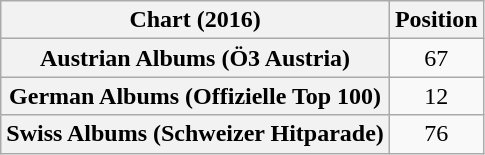<table class="wikitable sortable plainrowheaders" style="text-align:center">
<tr>
<th scope="col">Chart (2016)</th>
<th scope="col">Position</th>
</tr>
<tr>
<th scope="row">Austrian Albums (Ö3 Austria)</th>
<td>67</td>
</tr>
<tr>
<th scope="row">German Albums (Offizielle Top 100)</th>
<td>12</td>
</tr>
<tr>
<th scope="row">Swiss Albums (Schweizer Hitparade)</th>
<td>76</td>
</tr>
</table>
